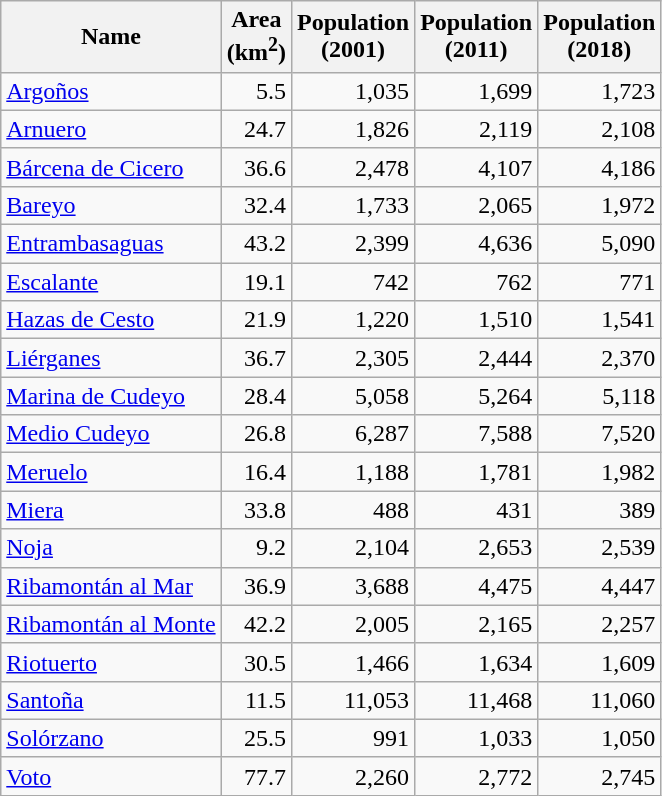<table class="wikitable sortable">
<tr>
<th>Name</th>
<th>Area<br>(km<sup>2</sup>)</th>
<th>Population<br>(2001)</th>
<th>Population<br>(2011)</th>
<th>Population<br>(2018)</th>
</tr>
<tr>
<td><a href='#'>Argoños</a></td>
<td align="right">5.5</td>
<td align="right">1,035</td>
<td align="right">1,699</td>
<td align="right">1,723</td>
</tr>
<tr>
<td><a href='#'>Arnuero</a></td>
<td align="right">24.7</td>
<td align="right">1,826</td>
<td align="right">2,119</td>
<td align="right">2,108</td>
</tr>
<tr>
<td><a href='#'>Bárcena de Cicero</a></td>
<td align="right">36.6</td>
<td align="right">2,478</td>
<td align="right">4,107</td>
<td align="right">4,186</td>
</tr>
<tr>
<td><a href='#'>Bareyo</a></td>
<td align="right">32.4</td>
<td align="right">1,733</td>
<td align="right">2,065</td>
<td align="right">1,972</td>
</tr>
<tr>
<td><a href='#'>Entrambasaguas</a></td>
<td align="right">43.2</td>
<td align="right">2,399</td>
<td align="right">4,636</td>
<td align="right">5,090</td>
</tr>
<tr>
<td><a href='#'>Escalante</a></td>
<td align="right">19.1</td>
<td align="right">742</td>
<td align="right">762</td>
<td align="right">771</td>
</tr>
<tr>
<td><a href='#'>Hazas de Cesto</a></td>
<td align="right">21.9</td>
<td align="right">1,220</td>
<td align="right">1,510</td>
<td align="right">1,541</td>
</tr>
<tr>
<td><a href='#'>Liérganes</a></td>
<td align="right">36.7</td>
<td align="right">2,305</td>
<td align="right">2,444</td>
<td align="right">2,370</td>
</tr>
<tr>
<td><a href='#'>Marina de Cudeyo</a></td>
<td align="right">28.4</td>
<td align="right">5,058</td>
<td align="right">5,264</td>
<td align="right">5,118</td>
</tr>
<tr>
<td><a href='#'>Medio Cudeyo</a></td>
<td align="right">26.8</td>
<td align="right">6,287</td>
<td align="right">7,588</td>
<td align="right">7,520</td>
</tr>
<tr>
<td><a href='#'>Meruelo</a></td>
<td align="right">16.4</td>
<td align="right">1,188</td>
<td align="right">1,781</td>
<td align="right">1,982</td>
</tr>
<tr>
<td><a href='#'>Miera</a></td>
<td align="right">33.8</td>
<td align="right">488</td>
<td align="right">431</td>
<td align="right">389</td>
</tr>
<tr>
<td><a href='#'>Noja</a></td>
<td align="right">9.2</td>
<td align="right">2,104</td>
<td align="right">2,653</td>
<td align="right">2,539</td>
</tr>
<tr>
<td><a href='#'>Ribamontán al Mar</a></td>
<td align="right">36.9</td>
<td align="right">3,688</td>
<td align="right">4,475</td>
<td align="right">4,447</td>
</tr>
<tr>
<td><a href='#'>Ribamontán al Monte</a></td>
<td align="right">42.2</td>
<td align="right">2,005</td>
<td align="right">2,165</td>
<td align="right">2,257</td>
</tr>
<tr>
<td><a href='#'>Riotuerto</a></td>
<td align="right">30.5</td>
<td align="right">1,466</td>
<td align="right">1,634</td>
<td align="right">1,609</td>
</tr>
<tr>
<td><a href='#'>Santoña</a></td>
<td align="right">11.5</td>
<td align="right">11,053</td>
<td align="right">11,468</td>
<td align="right">11,060</td>
</tr>
<tr>
<td><a href='#'>Solórzano</a></td>
<td align="right">25.5</td>
<td align="right">991</td>
<td align="right">1,033</td>
<td align="right">1,050</td>
</tr>
<tr>
<td><a href='#'>Voto</a></td>
<td align="right">77.7</td>
<td align="right">2,260</td>
<td align="right">2,772</td>
<td align="right">2,745</td>
</tr>
</table>
